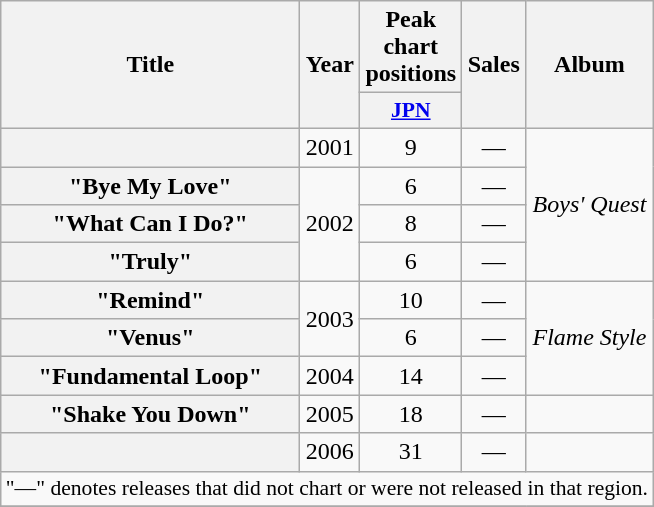<table class="wikitable plainrowheaders" style="text-align:center;">
<tr>
<th scope="col" rowspan="2" style="width:12em;">Title</th>
<th scope="col" rowspan="2">Year</th>
<th scope="col" colspan="1">Peak chart positions</th>
<th scope="col" rowspan="2">Sales</th>
<th scope="col" rowspan="2">Album</th>
</tr>
<tr>
<th scope="col" style="width:3em;font-size:90%;"><a href='#'>JPN</a><br></th>
</tr>
<tr>
<th scope="row"></th>
<td>2001</td>
<td>9</td>
<td>—</td>
<td rowspan="4"><em>Boys' Quest</em></td>
</tr>
<tr>
<th scope="row">"Bye My Love"</th>
<td rowspan="3">2002</td>
<td>6</td>
<td>—</td>
</tr>
<tr>
<th scope="row">"What Can I Do?"</th>
<td>8</td>
<td>—</td>
</tr>
<tr>
<th scope="row">"Truly"</th>
<td>6</td>
<td>—</td>
</tr>
<tr>
<th scope="row">"Remind"</th>
<td rowspan="2">2003</td>
<td>10</td>
<td>—</td>
<td rowspan="3"><em>Flame Style</em></td>
</tr>
<tr>
<th scope="row">"Venus"</th>
<td>6</td>
<td>—</td>
</tr>
<tr>
<th scope="row">"Fundamental Loop"</th>
<td>2004</td>
<td>14</td>
<td>—</td>
</tr>
<tr>
<th scope="row">"Shake You Down"</th>
<td>2005</td>
<td>18</td>
<td>—</td>
<td></td>
</tr>
<tr>
<th scope="row"></th>
<td>2006</td>
<td>31</td>
<td>—</td>
<td></td>
</tr>
<tr>
<td colspan="5" style="font-size:90%;">"—" denotes releases that did not chart or were not released in that region.</td>
</tr>
<tr>
</tr>
</table>
